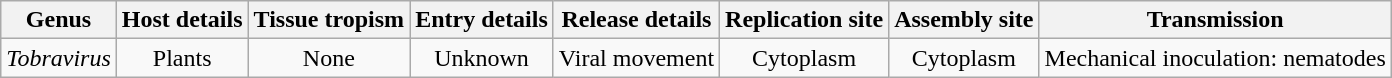<table class="wikitable sortable" style="text-align:center">
<tr>
<th>Genus</th>
<th>Host details</th>
<th>Tissue tropism</th>
<th>Entry details</th>
<th>Release details</th>
<th>Replication site</th>
<th>Assembly site</th>
<th>Transmission</th>
</tr>
<tr>
<td><em>Tobravirus</em></td>
<td>Plants</td>
<td>None</td>
<td>Unknown</td>
<td>Viral movement</td>
<td>Cytoplasm</td>
<td>Cytoplasm</td>
<td>Mechanical inoculation: nematodes</td>
</tr>
</table>
